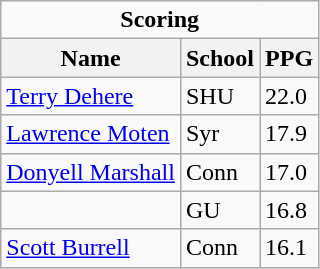<table class="wikitable">
<tr>
<td colspan=3 style="text-align:center;"><strong>Scoring</strong></td>
</tr>
<tr>
<th>Name</th>
<th>School</th>
<th>PPG</th>
</tr>
<tr>
<td><a href='#'>Terry Dehere</a></td>
<td>SHU</td>
<td>22.0</td>
</tr>
<tr>
<td><a href='#'>Lawrence Moten</a></td>
<td>Syr</td>
<td>17.9</td>
</tr>
<tr>
<td><a href='#'>Donyell Marshall</a></td>
<td>Conn</td>
<td>17.0</td>
</tr>
<tr>
<td></td>
<td>GU</td>
<td>16.8</td>
</tr>
<tr>
<td><a href='#'>Scott Burrell</a></td>
<td>Conn</td>
<td>16.1</td>
</tr>
</table>
